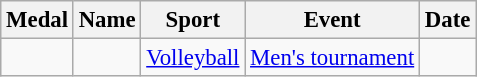<table class="wikitable sortable" style="font-size: 95%">
<tr>
<th>Medal</th>
<th>Name</th>
<th>Sport</th>
<th>Event</th>
<th>Date</th>
</tr>
<tr>
<td></td>
<td></td>
<td><a href='#'>Volleyball</a></td>
<td><a href='#'>Men's tournament</a></td>
<td></td>
</tr>
</table>
